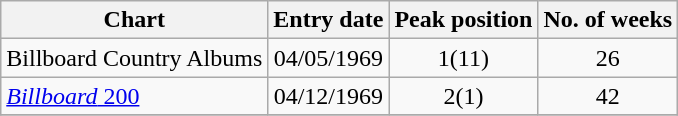<table class="wikitable">
<tr>
<th align="center">Chart</th>
<th align="center">Entry date</th>
<th align="center">Peak position</th>
<th align="center">No. of weeks</th>
</tr>
<tr>
<td align="left">Billboard Country Albums</td>
<td align="center">04/05/1969</td>
<td align="center">1(11)</td>
<td align="center">26</td>
</tr>
<tr>
<td align="left"><a href='#'><em>Billboard</em> 200</a></td>
<td align="center">04/12/1969</td>
<td align="center">2(1)</td>
<td align="center">42</td>
</tr>
<tr>
</tr>
</table>
